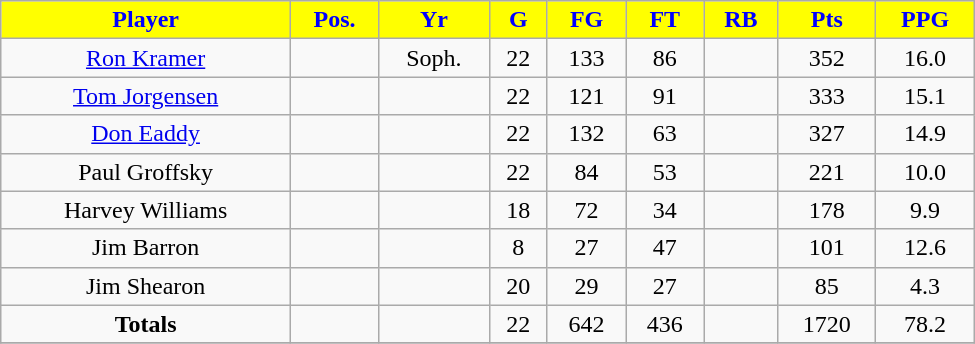<table class="wikitable" width="650">
<tr align="center"  style="background:yellow;color:blue;">
<td><strong>Player</strong></td>
<td><strong>Pos.</strong></td>
<td><strong>Yr</strong></td>
<td><strong>G</strong></td>
<td><strong>FG</strong></td>
<td><strong>FT</strong></td>
<td><strong>RB</strong></td>
<td><strong>Pts</strong></td>
<td><strong>PPG</strong></td>
</tr>
<tr align="center" bgcolor="">
<td><a href='#'>Ron Kramer</a></td>
<td></td>
<td>Soph.</td>
<td>22</td>
<td>133</td>
<td>86</td>
<td></td>
<td>352</td>
<td>16.0</td>
</tr>
<tr align="center" bgcolor="">
<td><a href='#'>Tom Jorgensen</a></td>
<td></td>
<td></td>
<td>22</td>
<td>121</td>
<td>91</td>
<td></td>
<td>333</td>
<td>15.1</td>
</tr>
<tr align="center" bgcolor="">
<td><a href='#'>Don Eaddy</a></td>
<td></td>
<td></td>
<td>22</td>
<td>132</td>
<td>63</td>
<td></td>
<td>327</td>
<td>14.9</td>
</tr>
<tr align="center" bgcolor="">
<td>Paul Groffsky</td>
<td></td>
<td></td>
<td>22</td>
<td>84</td>
<td>53</td>
<td></td>
<td>221</td>
<td>10.0</td>
</tr>
<tr align="center" bgcolor="">
<td>Harvey Williams</td>
<td></td>
<td></td>
<td>18</td>
<td>72</td>
<td>34</td>
<td></td>
<td>178</td>
<td>9.9</td>
</tr>
<tr align="center" bgcolor="">
<td>Jim Barron</td>
<td></td>
<td></td>
<td>8</td>
<td>27</td>
<td>47</td>
<td></td>
<td>101</td>
<td>12.6</td>
</tr>
<tr align="center" bgcolor="">
<td>Jim Shearon</td>
<td></td>
<td></td>
<td>20</td>
<td>29</td>
<td>27</td>
<td></td>
<td>85</td>
<td>4.3</td>
</tr>
<tr align="center" bgcolor="">
<td><strong>Totals</strong></td>
<td></td>
<td></td>
<td>22</td>
<td>642</td>
<td>436</td>
<td></td>
<td>1720</td>
<td>78.2</td>
</tr>
<tr align="center" bgcolor="">
</tr>
</table>
